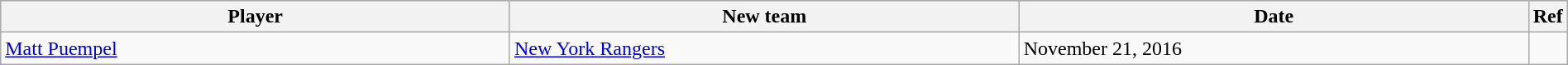<table class="wikitable" style="width:100%;">
<tr style="background:#ddd;">
<th style="width:33%;">Player</th>
<th style="width:33%;">New team</th>
<th style="width:33%;">Date</th>
<th>Ref</th>
</tr>
<tr>
<td><a href='#'>Matt Puempel</a></td>
<td><a href='#'>New York Rangers</a></td>
<td>November 21, 2016</td>
<td></td>
</tr>
</table>
